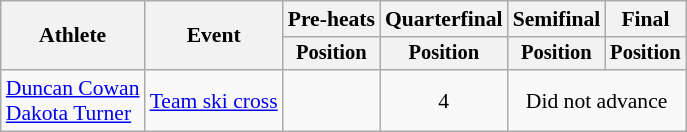<table class="wikitable" style="font-size:90%">
<tr>
<th rowspan="2">Athlete</th>
<th rowspan="2">Event</th>
<th>Pre-heats</th>
<th>Quarterfinal</th>
<th>Semifinal</th>
<th>Final</th>
</tr>
<tr style="font-size:95%">
<th>Position</th>
<th>Position</th>
<th>Position</th>
<th>Position</th>
</tr>
<tr align=center>
<td align=left><a href='#'>Duncan Cowan</a><br><a href='#'>Dakota Turner</a></td>
<td align=left><a href='#'>Team ski cross</a></td>
<td></td>
<td>4</td>
<td colspan=2>Did not advance</td>
</tr>
</table>
